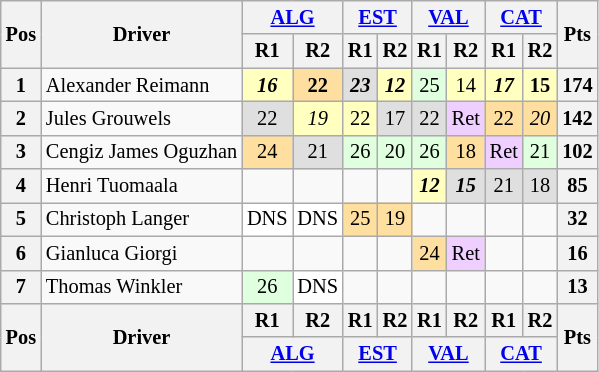<table class="wikitable" style="font-size: 85%; text-align: center;">
<tr>
<th rowspan="2" valign="middle">Pos</th>
<th rowspan="2" valign="middle">Driver</th>
<th colspan="2"><a href='#'>ALG</a><br></th>
<th colspan="2"><a href='#'>EST</a><br></th>
<th colspan="2"><a href='#'>VAL</a><br></th>
<th colspan="2"><a href='#'>CAT</a><br></th>
<th rowspan="2" valign="middle">Pts</th>
</tr>
<tr>
<th>R1</th>
<th>R2</th>
<th>R1</th>
<th>R2</th>
<th>R1</th>
<th>R2</th>
<th>R1</th>
<th>R2</th>
</tr>
<tr>
<th>1</th>
<td align="left"> Alexander Reimann</td>
<td align="center" style="background-color:#ffffbf"><strong><em>16</em></strong></td>
<td align="center" style="background-color:#ffdf9f"><strong>22</strong></td>
<td align="center" style="background-color:#dfdfdf"><strong><em>23</em></strong></td>
<td align="center" style="background-color:#ffffbf"><strong><em>12</em></strong></td>
<td align="center" style="background-color:#dfffdf">25</td>
<td align="center" style="background-color:#ffffbf">14</td>
<td align="center" style="background-color:#ffffbf"><strong><em>17</em></strong></td>
<td align="center" style="background-color:#ffffbf"><strong>15</strong></td>
<th>174</th>
</tr>
<tr>
<th>2</th>
<td align="left"> Jules Grouwels</td>
<td align="center" style="background-color:#dfdfdf">22</td>
<td align="center" style="background-color:#ffffbf"><em>19</em></td>
<td align="center" style="background-color:#ffffbf">22</td>
<td align="center" style="background-color:#dfdfdf">17</td>
<td align="center" style="background-color:#dfdfdf">22</td>
<td align="center" style="background-color:#efcfff">Ret</td>
<td align="center" style="background-color:#ffdf9f">22</td>
<td align="center" style="background-color:#ffdf9f"><em>20</em></td>
<th>142</th>
</tr>
<tr>
<th>3</th>
<td align="left" nowrap> Cengiz James Oguzhan</td>
<td align="center" style="background-color:#ffdf9f">24</td>
<td align="center" style="background-color:#dfdfdf">21</td>
<td align="center" style="background-color:#dfffdf">26</td>
<td align="center" style="background-color:#dfffdf">20</td>
<td align="center" style="background-color:#dfffdf">26</td>
<td align="center" style="background-color:#ffdf9f">18</td>
<td align="center" style="background-color:#efcfff">Ret</td>
<td align="center" style="background-color:#dfffdf">21</td>
<th>102</th>
</tr>
<tr>
<th>4</th>
<td align="left"> Henri Tuomaala</td>
<td></td>
<td></td>
<td></td>
<td></td>
<td align="center" style="background-color:#ffffbf"><strong><em>12</em></strong></td>
<td align="center" style="background-color:#dfdfdf"><strong><em>15</em></strong></td>
<td align="center" style="background-color:#dfdfdf">21</td>
<td align="center" style="background-color:#dfdfdf">18</td>
<th>85</th>
</tr>
<tr>
<th>5</th>
<td align="left"> Christoph Langer</td>
<td align="center" style="background-color:#ffffff">DNS</td>
<td align="center" style="background-color:#ffffff">DNS</td>
<td align="center" style="background-color:#ffdf9f">25</td>
<td align="center" style="background-color:#ffdf9f">19</td>
<td></td>
<td></td>
<td></td>
<td></td>
<th>32</th>
</tr>
<tr>
<th>6</th>
<td align="left"> Gianluca Giorgi</td>
<td></td>
<td></td>
<td></td>
<td></td>
<td align="center" style="background-color:#ffdf9f">24</td>
<td align="center" style="background-color:#efcfff">Ret</td>
<td></td>
<td></td>
<th>16</th>
</tr>
<tr>
<th>7</th>
<td align="left"> Thomas Winkler</td>
<td align="center" style="background-color:#dfffdf">26</td>
<td align="center" style="background-color:#ffffff">DNS</td>
<td></td>
<td></td>
<td></td>
<td></td>
<td></td>
<td></td>
<th>13</th>
</tr>
<tr>
<th rowspan="2">Pos</th>
<th rowspan="2">Driver</th>
<th>R1</th>
<th>R2</th>
<th>R1</th>
<th>R2</th>
<th>R1</th>
<th>R2</th>
<th>R1</th>
<th>R2</th>
<th rowspan="2">Pts</th>
</tr>
<tr>
<th colspan="2"><a href='#'>ALG</a><br></th>
<th colspan="2"><a href='#'>EST</a><br></th>
<th colspan="2"><a href='#'>VAL</a><br></th>
<th colspan="2"><a href='#'>CAT</a><br></th>
</tr>
</table>
